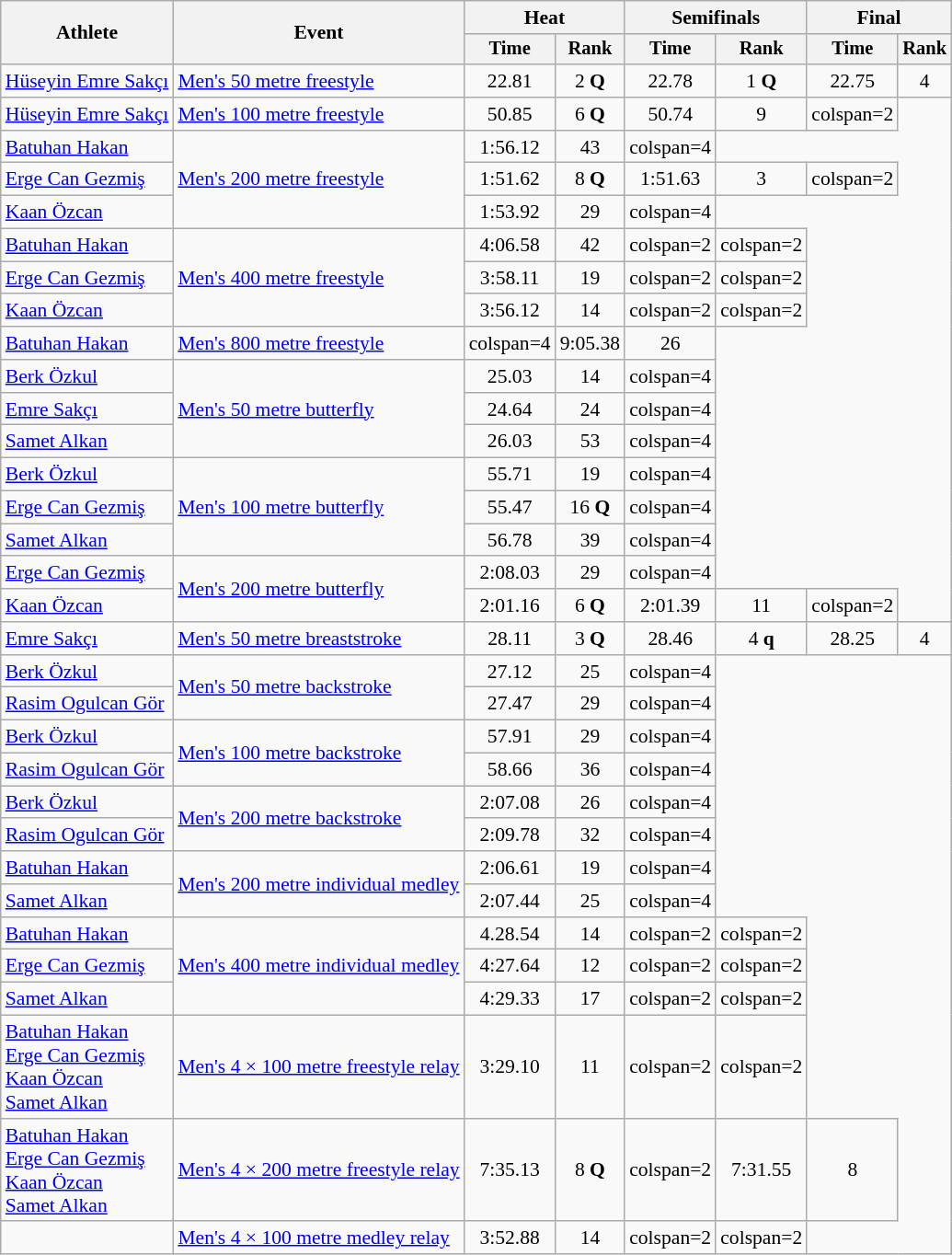<table class=wikitable style="font-size:90%">
<tr>
<th rowspan="2">Athlete</th>
<th rowspan="2">Event</th>
<th colspan="2">Heat</th>
<th colspan="2">Semifinals</th>
<th colspan="2">Final</th>
</tr>
<tr style="font-size:95%">
<th>Time</th>
<th>Rank</th>
<th>Time</th>
<th>Rank</th>
<th>Time</th>
<th>Rank</th>
</tr>
<tr align=center>
<td align=left><a href='#'>Hüseyin Emre Sakçı</a></td>
<td align=left><a href='#'>Men's 50 metre freestyle</a></td>
<td>22.81</td>
<td>2 <strong>Q</strong></td>
<td>22.78</td>
<td>1 <strong>Q</strong></td>
<td>22.75</td>
<td>4</td>
</tr>
<tr align=center>
<td align=left><a href='#'>Hüseyin Emre Sakçı</a></td>
<td align=left><a href='#'>Men's 100 metre freestyle</a></td>
<td>50.85</td>
<td>6 <strong>Q</strong></td>
<td>50.74</td>
<td>9</td>
<td>colspan=2 </td>
</tr>
<tr align=center>
<td align=left><a href='#'>Batuhan Hakan</a></td>
<td align=left rowspan=3><a href='#'>Men's 200 metre freestyle</a></td>
<td>1:56.12</td>
<td>43</td>
<td>colspan=4 </td>
</tr>
<tr align=center>
<td align=left><a href='#'>Erge Can Gezmiş</a></td>
<td>1:51.62</td>
<td>8 <strong>Q</strong></td>
<td>1:51.63</td>
<td>3</td>
<td>colspan=2 </td>
</tr>
<tr align=center>
<td align=left><a href='#'>Kaan Özcan</a></td>
<td>1:53.92</td>
<td>29</td>
<td>colspan=4 </td>
</tr>
<tr align=center>
<td align=left><a href='#'>Batuhan Hakan</a></td>
<td align=left rowspan=3><a href='#'>Men's 400 metre freestyle</a></td>
<td>4:06.58</td>
<td>42</td>
<td>colspan=2 </td>
<td>colspan=2 </td>
</tr>
<tr align=center>
<td align=left><a href='#'>Erge Can Gezmiş</a></td>
<td>3:58.11</td>
<td>19</td>
<td>colspan=2 </td>
<td>colspan=2 </td>
</tr>
<tr align=center>
<td align=left><a href='#'>Kaan Özcan</a></td>
<td>3:56.12</td>
<td>14</td>
<td>colspan=2 </td>
<td>colspan=2 </td>
</tr>
<tr align=center>
<td align=left><a href='#'>Batuhan Hakan</a></td>
<td align=left><a href='#'>Men's 800 metre freestyle</a></td>
<td>colspan=4 </td>
<td>9:05.38</td>
<td>26</td>
</tr>
<tr align=center>
<td align=left><a href='#'>Berk Özkul</a></td>
<td align=left rowspan=3><a href='#'>Men's 50 metre butterfly</a></td>
<td>25.03</td>
<td>14</td>
<td>colspan=4 </td>
</tr>
<tr align=center>
<td align=left><a href='#'>Emre Sakçı</a></td>
<td>24.64</td>
<td>24</td>
<td>colspan=4 </td>
</tr>
<tr align=center>
<td align=left><a href='#'>Samet Alkan</a></td>
<td>26.03</td>
<td>53</td>
<td>colspan=4 </td>
</tr>
<tr align=center>
<td align=left><a href='#'>Berk Özkul</a></td>
<td align=left rowspan=3><a href='#'>Men's 100 metre butterfly</a></td>
<td>55.71</td>
<td>19</td>
<td>colspan=4 </td>
</tr>
<tr align=center>
<td align=left><a href='#'>Erge Can Gezmiş</a></td>
<td>55.47</td>
<td>16 <strong>Q</strong></td>
<td>colspan=4 </td>
</tr>
<tr align=center>
<td align=left><a href='#'>Samet Alkan</a></td>
<td>56.78</td>
<td>39</td>
<td>colspan=4 </td>
</tr>
<tr align=center>
<td align=left><a href='#'>Erge Can Gezmiş</a></td>
<td align=left rowspan=2><a href='#'>Men's 200 metre butterfly</a></td>
<td>2:08.03</td>
<td>29</td>
<td>colspan=4 </td>
</tr>
<tr align=center>
<td align=left><a href='#'>Kaan Özcan</a></td>
<td>2:01.16</td>
<td>6 <strong>Q</strong></td>
<td>2:01.39</td>
<td>11</td>
<td>colspan=2 </td>
</tr>
<tr align=center>
<td align=left><a href='#'>Emre Sakçı</a></td>
<td align=left><a href='#'>Men's 50 metre breaststroke</a></td>
<td>28.11</td>
<td>3 <strong>Q</strong></td>
<td>28.46</td>
<td>4 <strong>q</strong></td>
<td>28.25</td>
<td>4</td>
</tr>
<tr align=center>
<td align=left><a href='#'>Berk Özkul</a></td>
<td align=left rowspan=2><a href='#'>Men's 50 metre backstroke</a></td>
<td>27.12</td>
<td>25</td>
<td>colspan=4 </td>
</tr>
<tr align=center>
<td align=left><a href='#'>Rasim Ogulcan Gör</a></td>
<td>27.47</td>
<td>29</td>
<td>colspan=4 </td>
</tr>
<tr align=center>
<td align=left><a href='#'>Berk Özkul</a></td>
<td align=left rowspan=2><a href='#'>Men's 100 metre backstroke</a></td>
<td>57.91</td>
<td>29</td>
<td>colspan=4 </td>
</tr>
<tr align=center>
<td align=left><a href='#'>Rasim Ogulcan Gör</a></td>
<td>58.66</td>
<td>36</td>
<td>colspan=4 </td>
</tr>
<tr align=center>
<td align=left><a href='#'>Berk Özkul</a></td>
<td align=left rowspan=2><a href='#'>Men's 200 metre backstroke</a></td>
<td>2:07.08</td>
<td>26</td>
<td>colspan=4 </td>
</tr>
<tr align=center>
<td align=left><a href='#'>Rasim Ogulcan Gör</a></td>
<td>2:09.78</td>
<td>32</td>
<td>colspan=4 </td>
</tr>
<tr align=center>
<td align=left><a href='#'>Batuhan Hakan</a></td>
<td align=left rowspan=2><a href='#'>Men's 200 metre individual medley</a></td>
<td>2:06.61</td>
<td>19</td>
<td>colspan=4 </td>
</tr>
<tr align=center>
<td align=left><a href='#'>Samet Alkan</a></td>
<td>2:07.44</td>
<td>25</td>
<td>colspan=4 </td>
</tr>
<tr align=center>
<td align=left><a href='#'>Batuhan Hakan</a></td>
<td align=left rowspan=3><a href='#'>Men's 400 metre individual medley</a></td>
<td>4.28.54</td>
<td>14</td>
<td>colspan=2 </td>
<td>colspan=2 </td>
</tr>
<tr align=center>
<td align=left><a href='#'>Erge Can Gezmiş</a></td>
<td>4:27.64</td>
<td>12</td>
<td>colspan=2 </td>
<td>colspan=2 </td>
</tr>
<tr align=center>
<td align=left><a href='#'>Samet Alkan</a></td>
<td>4:29.33</td>
<td>17</td>
<td>colspan=2 </td>
<td>colspan=2 </td>
</tr>
<tr align=center>
<td align=left><a href='#'>Batuhan Hakan</a><br><a href='#'>Erge Can Gezmiş</a><br><a href='#'>Kaan Özcan</a><br><a href='#'>Samet Alkan</a></td>
<td align=left><a href='#'>Men's 4 × 100 metre freestyle relay</a></td>
<td>3:29.10</td>
<td>11</td>
<td>colspan=2 </td>
<td>colspan=2 </td>
</tr>
<tr align=center>
<td align=left><a href='#'>Batuhan Hakan</a><br><a href='#'>Erge Can Gezmiş</a><br><a href='#'>Kaan Özcan</a><br><a href='#'>Samet Alkan</a></td>
<td align=left><a href='#'>Men's 4 × 200 metre freestyle relay</a></td>
<td>7:35.13</td>
<td>8 <strong>Q</strong></td>
<td>colspan=2 </td>
<td>7:31.55</td>
<td>8</td>
</tr>
<tr align=center>
<td align=left></td>
<td align=left><a href='#'>Men's 4 × 100 metre medley relay</a></td>
<td>3:52.88</td>
<td>14</td>
<td>colspan=2 </td>
<td>colspan=2 </td>
</tr>
</table>
